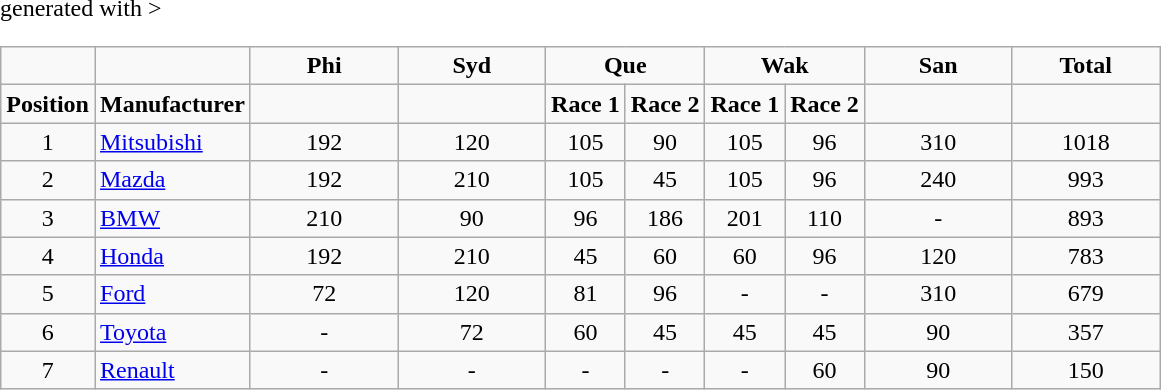<table class="wikitable" <hiddentext>generated with >
<tr>
<td height="14" align="center"> </td>
<td> </td>
<td style="font-weight:bold" width="91" align="center">Phi</td>
<td style="font-weight:bold" width="91" align="center">Syd</td>
<td style="font-weight:bold" width="91" colspan="2" align="center">Que</td>
<td style="font-weight:bold" width="91" colspan="2" align="center">Wak</td>
<td style="font-weight:bold" width="91" align="center">San</td>
<td style="font-weight:bold" width="91" align="center">Total</td>
</tr>
<tr style="font-weight:bold">
<td height="14" align="center">Position</td>
<td>Manufacturer</td>
<td align="center"> </td>
<td align="center"> </td>
<td align="center">Race 1</td>
<td align="center">Race 2</td>
<td align="center">Race 1</td>
<td align="center">Race 2</td>
<td align="center"> </td>
<td align="center"> </td>
</tr>
<tr>
<td height="14" align="center">1</td>
<td><a href='#'>Mitsubishi</a></td>
<td align="center">192</td>
<td align="center">120</td>
<td align="center">105</td>
<td align="center">90</td>
<td align="center">105</td>
<td align="center">96</td>
<td align="center">310</td>
<td align="center">1018</td>
</tr>
<tr>
<td height="14" align="center">2</td>
<td><a href='#'>Mazda</a></td>
<td align="center">192</td>
<td align="center">210</td>
<td align="center">105</td>
<td align="center">45</td>
<td align="center">105</td>
<td align="center">96</td>
<td align="center">240</td>
<td align="center">993</td>
</tr>
<tr>
<td height="14" align="center">3</td>
<td><a href='#'>BMW</a></td>
<td align="center">210</td>
<td align="center">90</td>
<td align="center">96</td>
<td align="center">186</td>
<td align="center">201</td>
<td align="center">110</td>
<td align="center">-</td>
<td align="center">893</td>
</tr>
<tr>
<td height="14" align="center">4</td>
<td><a href='#'>Honda</a></td>
<td align="center">192</td>
<td align="center">210</td>
<td align="center">45</td>
<td align="center">60</td>
<td align="center">60</td>
<td align="center">96</td>
<td align="center">120</td>
<td align="center">783</td>
</tr>
<tr>
<td height="14" align="center">5</td>
<td><a href='#'>Ford</a></td>
<td align="center">72</td>
<td align="center">120</td>
<td align="center">81</td>
<td align="center">96</td>
<td align="center">-</td>
<td align="center">-</td>
<td align="center">310</td>
<td align="center">679</td>
</tr>
<tr>
<td height="14" align="center">6</td>
<td><a href='#'>Toyota</a></td>
<td align="center">-</td>
<td align="center">72</td>
<td align="center">60</td>
<td align="center">45</td>
<td align="center">45</td>
<td align="center">45</td>
<td align="center">90</td>
<td align="center">357</td>
</tr>
<tr>
<td height="14" align="center">7</td>
<td><a href='#'>Renault</a></td>
<td align="center">-</td>
<td align="center">-</td>
<td align="center">-</td>
<td align="center">-</td>
<td align="center">-</td>
<td align="center">60</td>
<td align="center">90</td>
<td align="center">150</td>
</tr>
</table>
